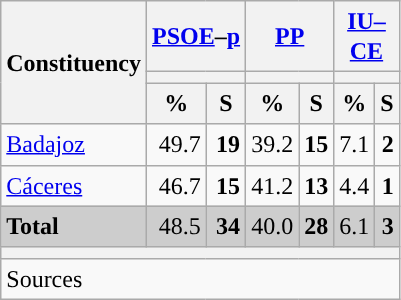<table class="wikitable sortable" style="text-align:right; line-height:20px;">
<tr>
<th rowspan="3">Constituency</th>
<th colspan="2" width="30px" class="unsortable"><a href='#'>PSOE</a>–<a href='#'>p</a></th>
<th colspan="2" width="30px" class="unsortable"><a href='#'>PP</a></th>
<th colspan="2" width="30px" class="unsortable"><a href='#'>IU–CE</a></th>
</tr>
<tr>
<th colspan="2" style="background:"></th>
<th colspan="2" style="background:"></th>
<th colspan="2" style="background:"></th>
</tr>
<tr>
<th data-sort-type="number">%</th>
<th data-sort-type="number">S</th>
<th data-sort-type="number">%</th>
<th data-sort-type="number">S</th>
<th data-sort-type="number">%</th>
<th data-sort-type="number">S</th>
</tr>
<tr>
<td align="left"><a href='#'>Badajoz</a></td>
<td style="background:">49.7</td>
<td><strong>19</strong></td>
<td>39.2</td>
<td><strong>15</strong></td>
<td>7.1</td>
<td><strong>2</strong></td>
</tr>
<tr>
<td align="left"><a href='#'>Cáceres</a></td>
<td style="background:">46.7</td>
<td><strong>15</strong></td>
<td>41.2</td>
<td><strong>13</strong></td>
<td>4.4</td>
<td><strong>1</strong></td>
</tr>
<tr style="background:#CDCDCD;">
<td align="left"><strong>Total</strong></td>
<td style="background:">48.5</td>
<td><strong>34</strong></td>
<td>40.0</td>
<td><strong>28</strong></td>
<td>6.1</td>
<td><strong>3</strong></td>
</tr>
<tr>
<th colspan="7"></th>
</tr>
<tr>
<th style="text-align:left; font-weight:normal; background:#F9F9F9" colspan="7">Sources</th>
</tr>
</table>
